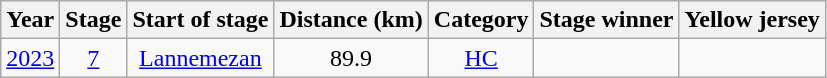<table class="wikitable" style="text-align: center;">
<tr>
<th>Year</th>
<th>Stage</th>
<th>Start of stage</th>
<th>Distance (km)</th>
<th>Category</th>
<th>Stage winner</th>
<th>Yellow jersey</th>
</tr>
<tr>
<td><a href='#'>2023</a></td>
<td><a href='#'>7</a></td>
<td><a href='#'>Lannemezan</a></td>
<td>89.9</td>
<td><a href='#'>HC</a></td>
<td align=left></td>
<td align=left></td>
</tr>
</table>
